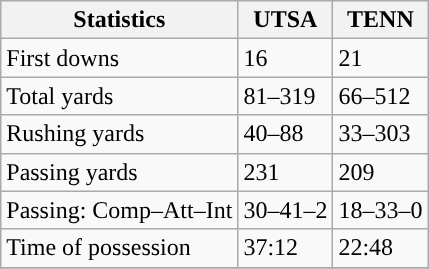<table class="wikitable" style="float: left;">
<tr>
<th>Statistics</th>
<th>UTSA</th>
<th>TENN</th>
</tr>
<tr>
<td>First downs</td>
<td>16</td>
<td>21</td>
</tr>
<tr>
<td>Total yards</td>
<td>81–319</td>
<td>66–512</td>
</tr>
<tr>
<td>Rushing yards</td>
<td>40–88</td>
<td>33–303</td>
</tr>
<tr>
<td>Passing yards</td>
<td>231</td>
<td>209</td>
</tr>
<tr>
<td>Passing: Comp–Att–Int</td>
<td>30–41–2</td>
<td>18–33–0</td>
</tr>
<tr>
<td>Time of possession</td>
<td>37:12</td>
<td>22:48</td>
</tr>
<tr>
</tr>
</table>
